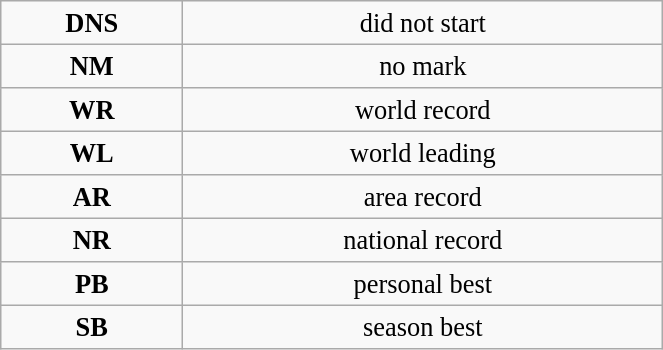<table class="wikitable" style=" text-align:center; font-size:110%;" width="35%">
<tr>
<td><strong>DNS</strong></td>
<td>did not start</td>
</tr>
<tr>
<td><strong>NM</strong></td>
<td>no mark</td>
</tr>
<tr>
<td><strong>WR</strong></td>
<td>world record</td>
</tr>
<tr>
<td><strong>WL</strong></td>
<td>world leading</td>
</tr>
<tr>
<td><strong>AR</strong></td>
<td>area record</td>
</tr>
<tr>
<td><strong>NR</strong></td>
<td>national record</td>
</tr>
<tr>
<td><strong>PB</strong></td>
<td>personal best</td>
</tr>
<tr>
<td><strong>SB</strong></td>
<td>season best</td>
</tr>
</table>
